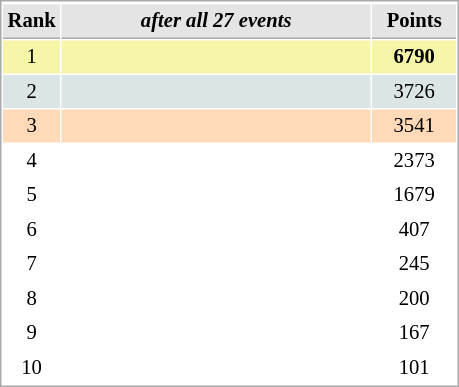<table cellspacing="1" cellpadding="3" style="border:1px solid #AAAAAA;font-size:86%">
<tr style="background-color: #E4E4E4;">
</tr>
<tr style="background-color: #E4E4E4;">
<th style="border-bottom:1px solid #AAAAAA; width: 10px;">Rank</th>
<th style="border-bottom:1px solid #AAAAAA; width: 200px;"><em>after all 27 events</em></th>
<th style="border-bottom:1px solid #AAAAAA; width: 50px;">Points</th>
</tr>
<tr style="background:#f7f6a8;">
<td align=center>1</td>
<td><strong></strong></td>
<td align=center><strong>6790</strong></td>
</tr>
<tr style="background:#dce5e5;">
<td align=center>2</td>
<td></td>
<td align=center>3726</td>
</tr>
<tr style="background:#ffdab9;">
<td align=center>3</td>
<td></td>
<td align=center>3541</td>
</tr>
<tr>
<td align=center>4</td>
<td></td>
<td align=center>2373</td>
</tr>
<tr>
<td align=center>5</td>
<td></td>
<td align=center>1679</td>
</tr>
<tr>
<td align=center>6</td>
<td></td>
<td align=center>407</td>
</tr>
<tr>
<td align=center>7</td>
<td></td>
<td align=center>245</td>
</tr>
<tr>
<td align=center>8</td>
<td></td>
<td align=center>200</td>
</tr>
<tr>
<td align=center>9</td>
<td></td>
<td align=center>167</td>
</tr>
<tr>
<td align=center>10</td>
<td></td>
<td align=center>101</td>
</tr>
</table>
